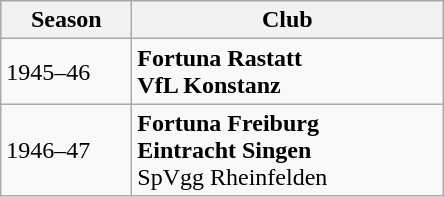<table class="wikitable">
<tr align="center" bgcolor="#dfdfdf">
<th width="80">Season</th>
<th width="200">Club</th>
</tr>
<tr>
<td>1945–46</td>
<td><strong>Fortuna Rastatt</strong> <br> <strong>VfL Konstanz</strong></td>
</tr>
<tr>
<td>1946–47</td>
<td><strong>Fortuna Freiburg</strong> <br> <strong>Eintracht Singen</strong> <br> SpVgg Rheinfelden</td>
</tr>
</table>
